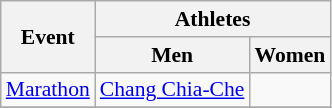<table class=wikitable style="font-size:90%">
<tr>
<th rowspan=2>Event</th>
<th colspan=2>Athletes</th>
</tr>
<tr>
<th>Men</th>
<th>Women</th>
</tr>
<tr>
<td><a href='#'>Marathon</a></td>
<td><a href='#'>Chang Chia-Che</a></td>
<td></td>
</tr>
<tr>
</tr>
</table>
